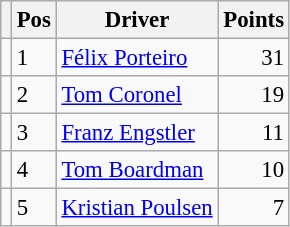<table class="wikitable" style="font-size: 95%;">
<tr>
<th></th>
<th>Pos</th>
<th>Driver</th>
<th>Points</th>
</tr>
<tr>
<td align="left"></td>
<td>1</td>
<td> <a href='#'>Félix Porteiro</a></td>
<td align="right">31</td>
</tr>
<tr>
<td align="left"></td>
<td>2</td>
<td> <a href='#'>Tom Coronel</a></td>
<td align="right">19</td>
</tr>
<tr>
<td align="left"></td>
<td>3</td>
<td> <a href='#'>Franz Engstler</a></td>
<td align="right">11</td>
</tr>
<tr>
<td align="left"></td>
<td>4</td>
<td> <a href='#'>Tom Boardman</a></td>
<td align="right">10</td>
</tr>
<tr>
<td align="left"></td>
<td>5</td>
<td> <a href='#'>Kristian Poulsen</a></td>
<td align="right">7</td>
</tr>
</table>
